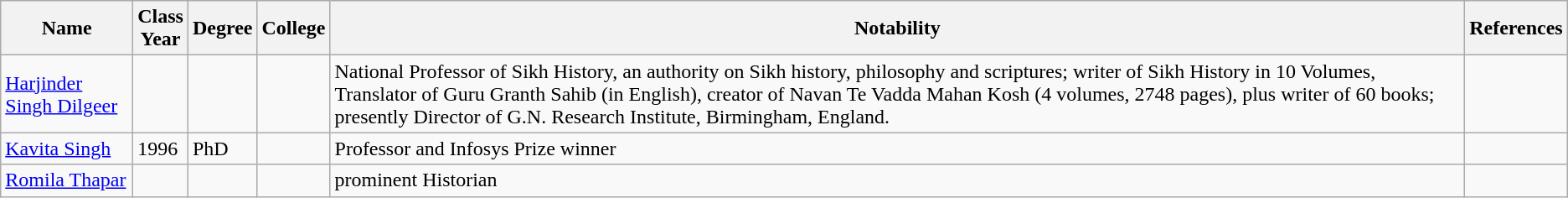<table class="wikitable">
<tr>
<th>Name</th>
<th>Class<br>Year</th>
<th>Degree</th>
<th>College</th>
<th>Notability</th>
<th>References</th>
</tr>
<tr>
<td><a href='#'>Harjinder Singh Dilgeer</a></td>
<td></td>
<td></td>
<td></td>
<td>National Professor of Sikh History, an authority on Sikh history, philosophy and scriptures; writer of Sikh History in 10 Volumes, Translator of Guru Granth Sahib (in English), creator of Navan Te Vadda Mahan Kosh (4 volumes, 2748 pages), plus writer of 60 books; presently Director of G.N. Research Institute, Birmingham, England.</td>
<td></td>
</tr>
<tr>
<td><a href='#'>Kavita Singh</a></td>
<td>1996</td>
<td>PhD</td>
<td></td>
<td>Professor and  Infosys Prize winner</td>
<td></td>
</tr>
<tr>
<td><a href='#'>Romila Thapar</a></td>
<td></td>
<td></td>
<td></td>
<td>prominent Historian</td>
<td></td>
</tr>
</table>
